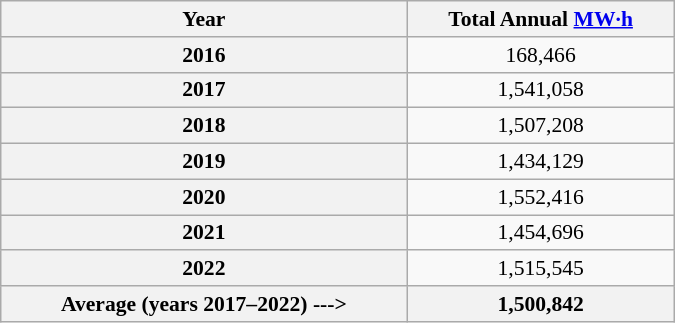<table class=wikitable style="text-align:center; font-size:0.9em; width:450px;">
<tr>
<th>Year</th>
<th>Total Annual <a href='#'>MW·h</a></th>
</tr>
<tr>
<th>2016</th>
<td>168,466</td>
</tr>
<tr>
<th>2017</th>
<td>1,541,058</td>
</tr>
<tr>
<th>2018</th>
<td>1,507,208</td>
</tr>
<tr>
<th>2019</th>
<td>1,434,129</td>
</tr>
<tr>
<th>2020</th>
<td>1,552,416</td>
</tr>
<tr>
<th>2021</th>
<td>1,454,696</td>
</tr>
<tr>
<th>2022</th>
<td>1,515,545</td>
</tr>
<tr>
<th>Average (years 2017–2022) ---></th>
<th>1,500,842</th>
</tr>
</table>
